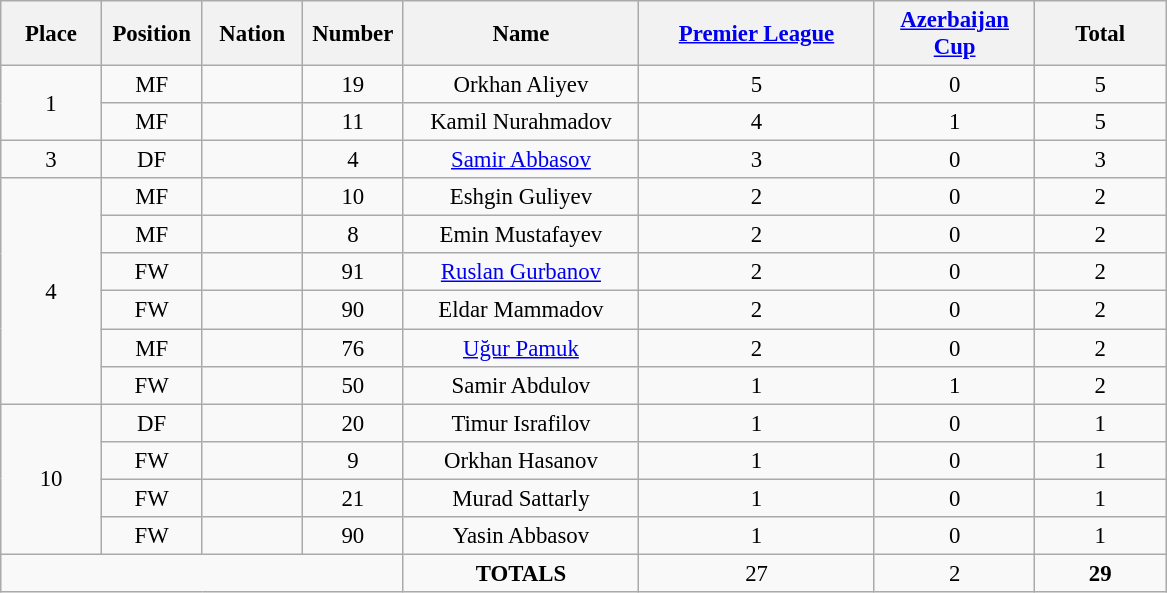<table class="wikitable" style="font-size: 95%; text-align: center;">
<tr>
<th width=60>Place</th>
<th width=60>Position</th>
<th width=60>Nation</th>
<th width=60>Number</th>
<th width=150>Name</th>
<th width=150><a href='#'>Premier League</a></th>
<th width=100><a href='#'>Azerbaijan Cup</a></th>
<th width=80>Total</th>
</tr>
<tr>
<td rowspan="2">1</td>
<td>MF</td>
<td></td>
<td>19</td>
<td>Orkhan Aliyev</td>
<td>5</td>
<td>0</td>
<td>5</td>
</tr>
<tr>
<td>MF</td>
<td></td>
<td>11</td>
<td>Kamil Nurahmadov</td>
<td>4</td>
<td>1</td>
<td>5</td>
</tr>
<tr>
<td>3</td>
<td>DF</td>
<td></td>
<td>4</td>
<td><a href='#'>Samir Abbasov</a></td>
<td>3</td>
<td>0</td>
<td>3</td>
</tr>
<tr>
<td rowspan="6">4</td>
<td>MF</td>
<td></td>
<td>10</td>
<td>Eshgin Guliyev</td>
<td>2</td>
<td>0</td>
<td>2</td>
</tr>
<tr>
<td>MF</td>
<td></td>
<td>8</td>
<td>Emin Mustafayev</td>
<td>2</td>
<td>0</td>
<td>2</td>
</tr>
<tr>
<td>FW</td>
<td></td>
<td>91</td>
<td><a href='#'>Ruslan Gurbanov</a></td>
<td>2</td>
<td>0</td>
<td>2</td>
</tr>
<tr>
<td>FW</td>
<td></td>
<td>90</td>
<td>Eldar Mammadov</td>
<td>2</td>
<td>0</td>
<td>2</td>
</tr>
<tr>
<td>MF</td>
<td></td>
<td>76</td>
<td><a href='#'>Uğur Pamuk</a></td>
<td>2</td>
<td>0</td>
<td>2</td>
</tr>
<tr>
<td>FW</td>
<td></td>
<td>50</td>
<td>Samir Abdulov</td>
<td>1</td>
<td>1</td>
<td>2</td>
</tr>
<tr>
<td rowspan="4">10</td>
<td>DF</td>
<td></td>
<td>20</td>
<td>Timur Israfilov</td>
<td>1</td>
<td>0</td>
<td>1</td>
</tr>
<tr>
<td>FW</td>
<td></td>
<td>9</td>
<td>Orkhan Hasanov</td>
<td>1</td>
<td>0</td>
<td>1</td>
</tr>
<tr>
<td>FW</td>
<td></td>
<td>21</td>
<td>Murad Sattarly</td>
<td>1</td>
<td>0</td>
<td>1</td>
</tr>
<tr>
<td>FW</td>
<td></td>
<td>90</td>
<td>Yasin Abbasov</td>
<td>1</td>
<td>0</td>
<td>1</td>
</tr>
<tr>
<td colspan="4"></td>
<td><strong>TOTALS</strong></td>
<td>27</td>
<td>2</td>
<td><strong>29</strong></td>
</tr>
</table>
